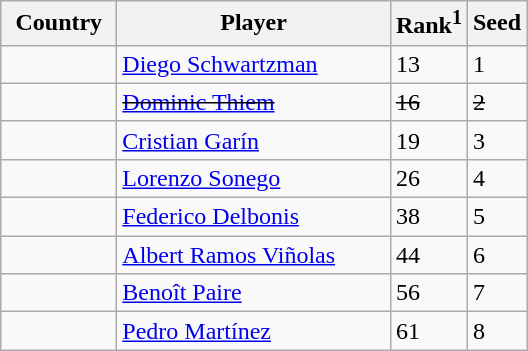<table class="sortable wikitable">
<tr>
<th width="70">Country</th>
<th width="175">Player</th>
<th>Rank<sup>1</sup></th>
<th>Seed</th>
</tr>
<tr>
<td></td>
<td><a href='#'>Diego Schwartzman</a></td>
<td>13</td>
<td>1</td>
</tr>
<tr>
<td><s></s></td>
<td><s><a href='#'>Dominic Thiem</a></s></td>
<td><s>16</s></td>
<td><s>2</s></td>
</tr>
<tr>
<td></td>
<td><a href='#'>Cristian Garín</a></td>
<td>19</td>
<td>3</td>
</tr>
<tr>
<td></td>
<td><a href='#'>Lorenzo Sonego</a></td>
<td>26</td>
<td>4</td>
</tr>
<tr>
<td></td>
<td><a href='#'>Federico Delbonis</a></td>
<td>38</td>
<td>5</td>
</tr>
<tr>
<td></td>
<td><a href='#'>Albert Ramos Viñolas</a></td>
<td>44</td>
<td>6</td>
</tr>
<tr>
<td></td>
<td><a href='#'>Benoît Paire</a></td>
<td>56</td>
<td>7</td>
</tr>
<tr>
<td></td>
<td><a href='#'>Pedro Martínez</a></td>
<td>61</td>
<td>8</td>
</tr>
</table>
